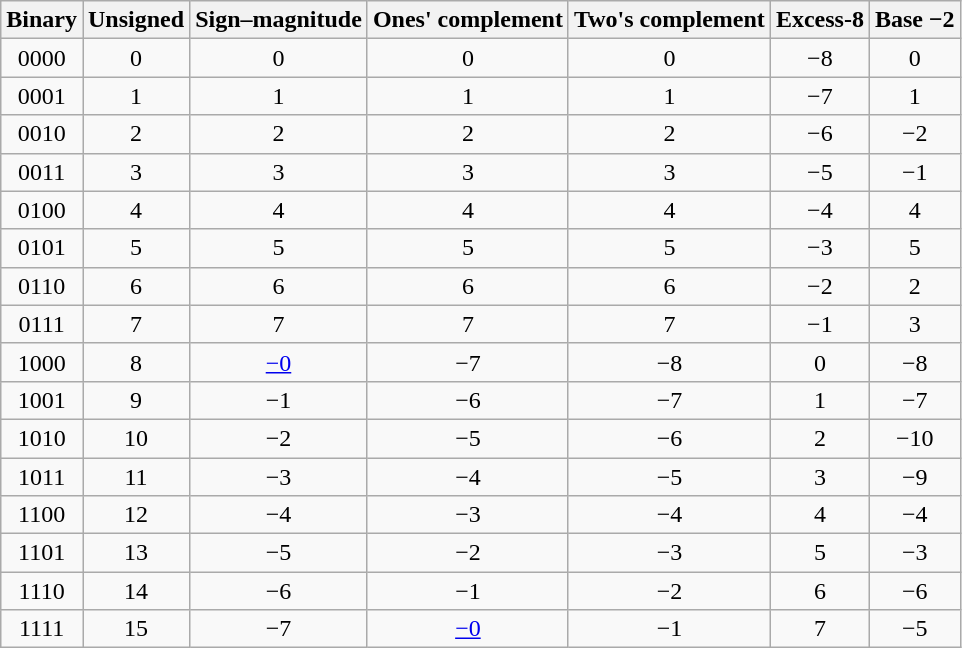<table class="wikitable" style="text-align: center">
<tr>
<th>Binary</th>
<th>Unsigned</th>
<th>Sign–magnitude</th>
<th>Ones' complement</th>
<th>Two's complement</th>
<th>Excess-8</th>
<th>Base −2</th>
</tr>
<tr>
<td>0000</td>
<td>0</td>
<td>0</td>
<td>0</td>
<td>0</td>
<td>−8</td>
<td>0</td>
</tr>
<tr>
<td>0001</td>
<td>1</td>
<td>1</td>
<td>1</td>
<td>1</td>
<td>−7</td>
<td>1</td>
</tr>
<tr>
<td>0010</td>
<td>2</td>
<td>2</td>
<td>2</td>
<td>2</td>
<td>−6</td>
<td>−2</td>
</tr>
<tr>
<td>0011</td>
<td>3</td>
<td>3</td>
<td>3</td>
<td>3</td>
<td>−5</td>
<td>−1</td>
</tr>
<tr>
<td>0100</td>
<td>4</td>
<td>4</td>
<td>4</td>
<td>4</td>
<td>−4</td>
<td>4</td>
</tr>
<tr>
<td>0101</td>
<td>5</td>
<td>5</td>
<td>5</td>
<td>5</td>
<td>−3</td>
<td>5</td>
</tr>
<tr>
<td>0110</td>
<td>6</td>
<td>6</td>
<td>6</td>
<td>6</td>
<td>−2</td>
<td>2</td>
</tr>
<tr>
<td>0111</td>
<td>7</td>
<td>7</td>
<td>7</td>
<td>7</td>
<td>−1</td>
<td>3</td>
</tr>
<tr>
<td>1000</td>
<td>8</td>
<td><a href='#'>−0</a></td>
<td>−7</td>
<td>−8</td>
<td>0</td>
<td>−8</td>
</tr>
<tr>
<td>1001</td>
<td>9</td>
<td>−1</td>
<td>−6</td>
<td>−7</td>
<td>1</td>
<td>−7</td>
</tr>
<tr>
<td>1010</td>
<td>10</td>
<td>−2</td>
<td>−5</td>
<td>−6</td>
<td>2</td>
<td>−10</td>
</tr>
<tr>
<td>1011</td>
<td>11</td>
<td>−3</td>
<td>−4</td>
<td>−5</td>
<td>3</td>
<td>−9</td>
</tr>
<tr>
<td>1100</td>
<td>12</td>
<td>−4</td>
<td>−3</td>
<td>−4</td>
<td>4</td>
<td>−4</td>
</tr>
<tr>
<td>1101</td>
<td>13</td>
<td>−5</td>
<td>−2</td>
<td>−3</td>
<td>5</td>
<td>−3</td>
</tr>
<tr>
<td>1110</td>
<td>14</td>
<td>−6</td>
<td>−1</td>
<td>−2</td>
<td>6</td>
<td>−6</td>
</tr>
<tr>
<td>1111</td>
<td>15</td>
<td>−7</td>
<td><a href='#'>−0</a></td>
<td>−1</td>
<td>7</td>
<td>−5</td>
</tr>
</table>
